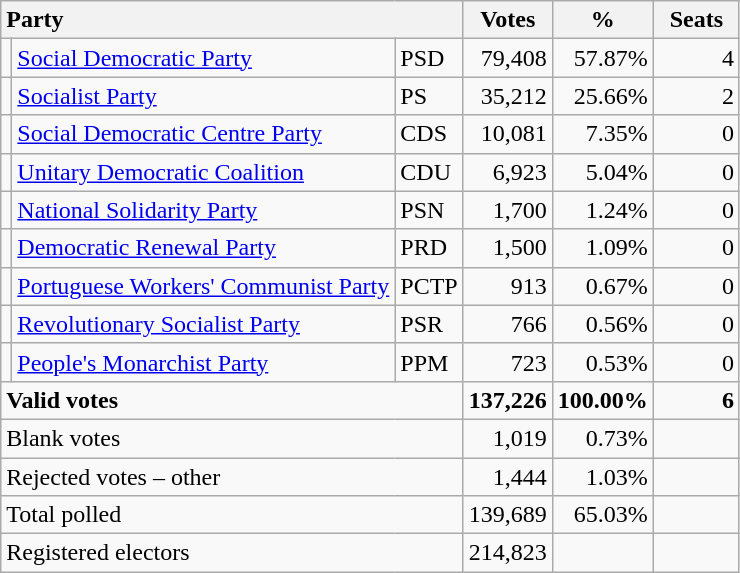<table class="wikitable" border="1" style="text-align:right;">
<tr>
<th style="text-align:left;" colspan=3>Party</th>
<th align=center width="50">Votes</th>
<th align=center width="50">%</th>
<th align=center width="50">Seats</th>
</tr>
<tr>
<td></td>
<td align=left><a href='#'>Social Democratic Party</a></td>
<td align=left>PSD</td>
<td>79,408</td>
<td>57.87%</td>
<td>4</td>
</tr>
<tr>
<td></td>
<td align=left><a href='#'>Socialist Party</a></td>
<td align=left>PS</td>
<td>35,212</td>
<td>25.66%</td>
<td>2</td>
</tr>
<tr>
<td></td>
<td align=left style="white-space: nowrap;"><a href='#'>Social Democratic Centre Party</a></td>
<td align=left>CDS</td>
<td>10,081</td>
<td>7.35%</td>
<td>0</td>
</tr>
<tr>
<td></td>
<td align=left style="white-space: nowrap;"><a href='#'>Unitary Democratic Coalition</a></td>
<td align=left>CDU</td>
<td>6,923</td>
<td>5.04%</td>
<td>0</td>
</tr>
<tr>
<td></td>
<td align=left><a href='#'>National Solidarity Party</a></td>
<td align=left>PSN</td>
<td>1,700</td>
<td>1.24%</td>
<td>0</td>
</tr>
<tr>
<td></td>
<td align=left><a href='#'>Democratic Renewal Party</a></td>
<td align=left>PRD</td>
<td>1,500</td>
<td>1.09%</td>
<td>0</td>
</tr>
<tr>
<td></td>
<td align=left><a href='#'>Portuguese Workers' Communist Party</a></td>
<td align=left>PCTP</td>
<td>913</td>
<td>0.67%</td>
<td>0</td>
</tr>
<tr>
<td></td>
<td align=left><a href='#'>Revolutionary Socialist Party</a></td>
<td align=left>PSR</td>
<td>766</td>
<td>0.56%</td>
<td>0</td>
</tr>
<tr>
<td></td>
<td align=left><a href='#'>People's Monarchist Party</a></td>
<td align=left>PPM</td>
<td>723</td>
<td>0.53%</td>
<td>0</td>
</tr>
<tr style="font-weight:bold">
<td align=left colspan=3>Valid votes</td>
<td>137,226</td>
<td>100.00%</td>
<td>6</td>
</tr>
<tr>
<td align=left colspan=3>Blank votes</td>
<td>1,019</td>
<td>0.73%</td>
<td></td>
</tr>
<tr>
<td align=left colspan=3>Rejected votes – other</td>
<td>1,444</td>
<td>1.03%</td>
<td></td>
</tr>
<tr>
<td align=left colspan=3>Total polled</td>
<td>139,689</td>
<td>65.03%</td>
<td></td>
</tr>
<tr>
<td align=left colspan=3>Registered electors</td>
<td>214,823</td>
<td></td>
<td></td>
</tr>
</table>
